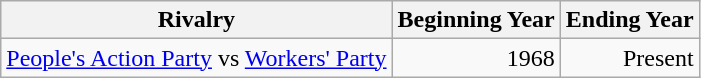<table class="wikitable sortable">
<tr>
<th>Rivalry</th>
<th>Beginning Year</th>
<th>Ending Year</th>
</tr>
<tr>
<td><a href='#'>People's Action Party</a> vs <a href='#'>Workers' Party</a></td>
<td style="text-align:right;">1968</td>
<td style="text-align:right;">Present</td>
</tr>
</table>
